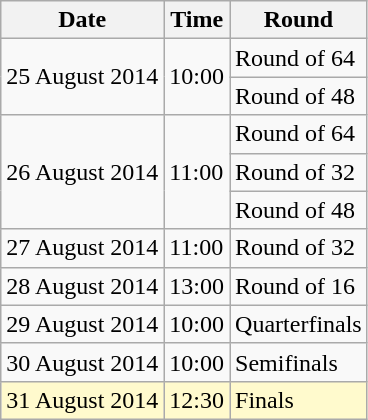<table class="wikitable">
<tr>
<th>Date</th>
<th>Time</th>
<th>Round</th>
</tr>
<tr>
<td rowspan=2>25 August 2014</td>
<td rowspan=2>10:00</td>
<td>Round of 64</td>
</tr>
<tr>
<td>Round of 48</td>
</tr>
<tr>
<td rowspan=3>26 August 2014</td>
<td rowspan=3>11:00</td>
<td>Round of 64</td>
</tr>
<tr>
<td>Round of 32</td>
</tr>
<tr>
<td>Round of 48</td>
</tr>
<tr>
<td>27 August 2014</td>
<td>11:00</td>
<td>Round of 32</td>
</tr>
<tr>
<td>28 August 2014</td>
<td>13:00</td>
<td>Round of 16</td>
</tr>
<tr>
<td>29 August 2014</td>
<td>10:00</td>
<td>Quarterfinals</td>
</tr>
<tr>
<td>30 August 2014</td>
<td>10:00</td>
<td>Semifinals</td>
</tr>
<tr bgcolor=lemonchiffon>
<td>31 August 2014</td>
<td>12:30</td>
<td>Finals</td>
</tr>
</table>
